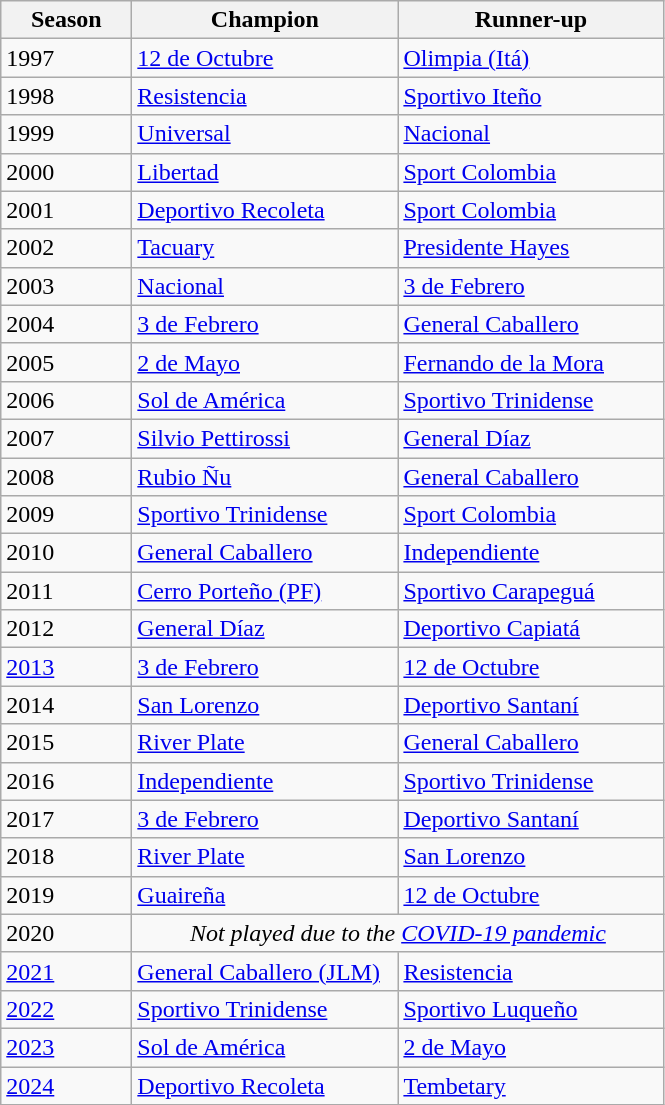<table class="wikitable sortable">
<tr>
<th width=80px>Season</th>
<th width=170px>Champion</th>
<th width=170px>Runner-up</th>
</tr>
<tr>
<td>1997</td>
<td><a href='#'>12 de Octubre</a></td>
<td><a href='#'>Olimpia (Itá)</a></td>
</tr>
<tr>
<td>1998</td>
<td><a href='#'>Resistencia</a></td>
<td><a href='#'>Sportivo Iteño</a></td>
</tr>
<tr>
<td>1999</td>
<td><a href='#'>Universal</a></td>
<td><a href='#'>Nacional</a></td>
</tr>
<tr>
<td>2000</td>
<td><a href='#'>Libertad</a></td>
<td><a href='#'>Sport Colombia</a></td>
</tr>
<tr>
<td>2001</td>
<td><a href='#'>Deportivo Recoleta</a></td>
<td><a href='#'>Sport Colombia</a></td>
</tr>
<tr>
<td>2002</td>
<td><a href='#'>Tacuary</a></td>
<td><a href='#'>Presidente Hayes</a></td>
</tr>
<tr>
<td>2003</td>
<td><a href='#'>Nacional</a></td>
<td><a href='#'>3 de Febrero</a></td>
</tr>
<tr>
<td>2004</td>
<td><a href='#'>3 de Febrero</a></td>
<td><a href='#'>General Caballero</a></td>
</tr>
<tr>
<td>2005</td>
<td><a href='#'>2 de Mayo</a></td>
<td><a href='#'>Fernando de la Mora</a></td>
</tr>
<tr>
<td>2006</td>
<td><a href='#'>Sol de América</a></td>
<td><a href='#'>Sportivo Trinidense</a></td>
</tr>
<tr>
<td>2007</td>
<td><a href='#'>Silvio Pettirossi</a></td>
<td><a href='#'>General Díaz</a></td>
</tr>
<tr>
<td>2008</td>
<td><a href='#'>Rubio Ñu</a></td>
<td><a href='#'>General Caballero</a></td>
</tr>
<tr>
<td>2009</td>
<td><a href='#'>Sportivo Trinidense</a></td>
<td><a href='#'>Sport Colombia</a></td>
</tr>
<tr>
<td>2010</td>
<td><a href='#'>General Caballero</a></td>
<td><a href='#'>Independiente</a></td>
</tr>
<tr>
<td>2011</td>
<td><a href='#'>Cerro Porteño (PF)</a></td>
<td><a href='#'>Sportivo Carapeguá</a></td>
</tr>
<tr>
<td>2012</td>
<td><a href='#'>General Díaz</a></td>
<td><a href='#'>Deportivo Capiatá</a></td>
</tr>
<tr>
<td><a href='#'>2013</a></td>
<td><a href='#'>3 de Febrero</a></td>
<td><a href='#'>12 de Octubre</a></td>
</tr>
<tr>
<td>2014</td>
<td><a href='#'>San Lorenzo</a></td>
<td><a href='#'>Deportivo Santaní</a></td>
</tr>
<tr>
<td>2015</td>
<td><a href='#'>River Plate</a></td>
<td><a href='#'>General Caballero</a></td>
</tr>
<tr>
<td>2016</td>
<td><a href='#'>Independiente</a></td>
<td><a href='#'>Sportivo Trinidense</a></td>
</tr>
<tr>
<td>2017</td>
<td><a href='#'>3 de Febrero</a></td>
<td><a href='#'>Deportivo Santaní</a></td>
</tr>
<tr>
<td>2018</td>
<td><a href='#'>River Plate</a></td>
<td><a href='#'>San Lorenzo</a></td>
</tr>
<tr>
<td>2019</td>
<td><a href='#'>Guaireña</a></td>
<td><a href='#'>12 de Octubre</a></td>
</tr>
<tr>
<td>2020</td>
<td colspan=3 align=center><em>Not played due to the <a href='#'>COVID-19 pandemic</a></em></td>
</tr>
<tr>
<td><a href='#'>2021</a></td>
<td><a href='#'>General Caballero (JLM)</a></td>
<td><a href='#'>Resistencia</a></td>
</tr>
<tr>
<td><a href='#'>2022</a></td>
<td><a href='#'>Sportivo Trinidense</a></td>
<td><a href='#'>Sportivo Luqueño</a></td>
</tr>
<tr>
<td><a href='#'>2023</a></td>
<td><a href='#'>Sol de América</a></td>
<td><a href='#'>2 de Mayo</a></td>
</tr>
<tr>
<td><a href='#'>2024</a></td>
<td><a href='#'>Deportivo Recoleta</a></td>
<td><a href='#'>Tembetary</a></td>
</tr>
</table>
